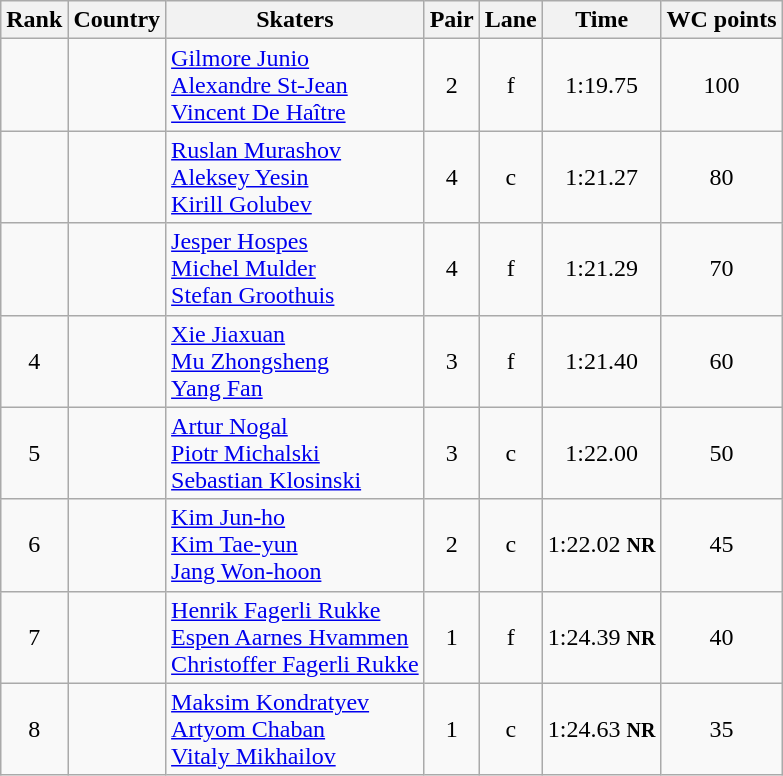<table class="wikitable sortable" style="text-align:center">
<tr>
<th>Rank</th>
<th>Country</th>
<th>Skaters</th>
<th>Pair</th>
<th>Lane</th>
<th>Time</th>
<th>WC points</th>
</tr>
<tr>
<td></td>
<td align=left></td>
<td align=left><a href='#'>Gilmore Junio</a><br><a href='#'>Alexandre St-Jean</a><br><a href='#'>Vincent De Haître</a></td>
<td>2</td>
<td>f</td>
<td>1:19.75</td>
<td>100</td>
</tr>
<tr>
<td></td>
<td align=left></td>
<td align=left><a href='#'>Ruslan Murashov</a><br><a href='#'>Aleksey Yesin</a><br><a href='#'>Kirill Golubev</a></td>
<td>4</td>
<td>c</td>
<td>1:21.27</td>
<td>80</td>
</tr>
<tr>
<td></td>
<td align=left></td>
<td align=left><a href='#'>Jesper Hospes</a><br><a href='#'>Michel Mulder</a><br><a href='#'>Stefan Groothuis</a></td>
<td>4</td>
<td>f</td>
<td>1:21.29</td>
<td>70</td>
</tr>
<tr>
<td>4</td>
<td align=left></td>
<td align=left><a href='#'>Xie Jiaxuan</a><br><a href='#'>Mu Zhongsheng</a><br><a href='#'>Yang Fan</a></td>
<td>3</td>
<td>f</td>
<td>1:21.40</td>
<td>60</td>
</tr>
<tr>
<td>5</td>
<td align=left></td>
<td align=left><a href='#'>Artur Nogal</a><br><a href='#'>Piotr Michalski</a><br><a href='#'>Sebastian Klosinski</a></td>
<td>3</td>
<td>c</td>
<td>1:22.00</td>
<td>50</td>
</tr>
<tr>
<td>6</td>
<td align=left></td>
<td align=left><a href='#'>Kim Jun-ho</a><br><a href='#'>Kim Tae-yun</a><br><a href='#'>Jang Won-hoon</a></td>
<td>2</td>
<td>c</td>
<td>1:22.02 <small><strong>NR</strong></small></td>
<td>45</td>
</tr>
<tr>
<td>7</td>
<td align=left></td>
<td align=left><a href='#'>Henrik Fagerli Rukke</a><br><a href='#'>Espen Aarnes Hvammen</a><br><a href='#'>Christoffer Fagerli Rukke</a></td>
<td>1</td>
<td>f</td>
<td>1:24.39 <small><strong>NR</strong></small></td>
<td>40</td>
</tr>
<tr>
<td>8</td>
<td align=left></td>
<td align=left><a href='#'>Maksim Kondratyev</a><br><a href='#'>Artyom Chaban</a><br><a href='#'>Vitaly Mikhailov</a></td>
<td>1</td>
<td>c</td>
<td>1:24.63 <small><strong>NR</strong></small></td>
<td>35</td>
</tr>
</table>
